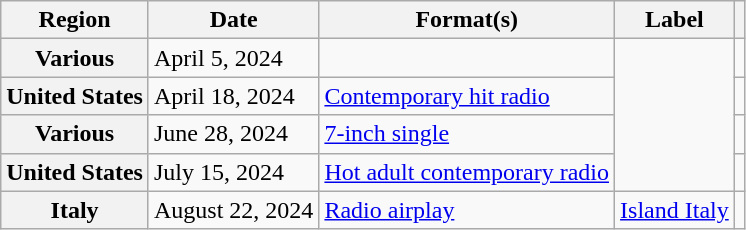<table class="wikitable plainrowheaders">
<tr>
<th scope="col">Region</th>
<th scope="col">Date</th>
<th scope="col">Format(s)</th>
<th scope="col">Label</th>
<th scope="col"></th>
</tr>
<tr>
<th scope="row">Various</th>
<td>April 5, 2024</td>
<td></td>
<td rowspan="4"></td>
<td style="text-align:center"></td>
</tr>
<tr>
<th scope="row">United States</th>
<td>April 18, 2024</td>
<td><a href='#'>Contemporary hit radio</a></td>
<td style="text-align:center"></td>
</tr>
<tr>
<th scope="row">Various</th>
<td>June 28, 2024</td>
<td><a href='#'>7-inch single</a></td>
<td style="text-align:center"></td>
</tr>
<tr>
<th scope="row">United States</th>
<td>July 15, 2024</td>
<td><a href='#'>Hot adult contemporary radio</a></td>
<td style="text-align:center"></td>
</tr>
<tr>
<th scope="row">Italy</th>
<td>August 22, 2024</td>
<td><a href='#'>Radio airplay</a></td>
<td><a href='#'>Island Italy</a></td>
<td style="text-align:center"></td>
</tr>
</table>
